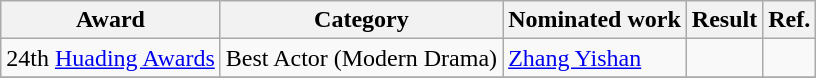<table class="wikitable">
<tr>
<th>Award</th>
<th>Category</th>
<th>Nominated work</th>
<th>Result</th>
<th>Ref.</th>
</tr>
<tr>
<td>24th <a href='#'>Huading Awards</a></td>
<td>Best Actor (Modern Drama)</td>
<td><a href='#'>Zhang Yishan</a></td>
<td></td>
<td></td>
</tr>
<tr>
</tr>
</table>
